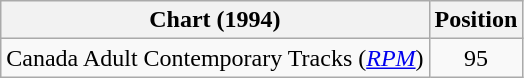<table class="wikitable sortable">
<tr>
<th scope="col">Chart (1994)</th>
<th scope="col">Position</th>
</tr>
<tr>
<td>Canada Adult Contemporary Tracks (<em><a href='#'>RPM</a></em>)</td>
<td align="center">95</td>
</tr>
</table>
